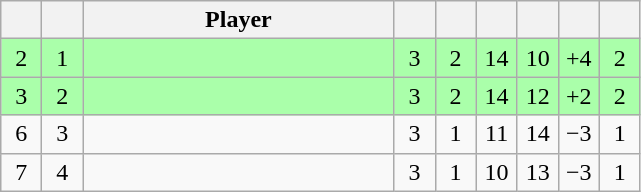<table class="wikitable sortable" style="text-align: center;">
<tr>
<th width=20 scope=col></th>
<th width=20 scope=col></th>
<th width=200 scope=col>Player</th>
<th width=20 scope=col></th>
<th width=20 scope=col></th>
<th width=20 scope=col></th>
<th width=20 scope=col></th>
<th width=20 scope=col></th>
<th width=20 scope=col></th>
</tr>
<tr style="background:#aaffaa;">
<td>2</td>
<td>1</td>
<td style="text-align:left;"></td>
<td>3</td>
<td>2</td>
<td>14</td>
<td>10</td>
<td>+4</td>
<td>2</td>
</tr>
<tr style="background:#aaffaa;">
<td>3</td>
<td>2</td>
<td style="text-align:left;"></td>
<td>3</td>
<td>2</td>
<td>14</td>
<td>12</td>
<td>+2</td>
<td>2</td>
</tr>
<tr>
<td>6</td>
<td>3</td>
<td style="text-align:left;"></td>
<td>3</td>
<td>1</td>
<td>11</td>
<td>14</td>
<td>−3</td>
<td>1</td>
</tr>
<tr>
<td>7</td>
<td>4</td>
<td style="text-align:left;"></td>
<td>3</td>
<td>1</td>
<td>10</td>
<td>13</td>
<td>−3</td>
<td>1</td>
</tr>
</table>
